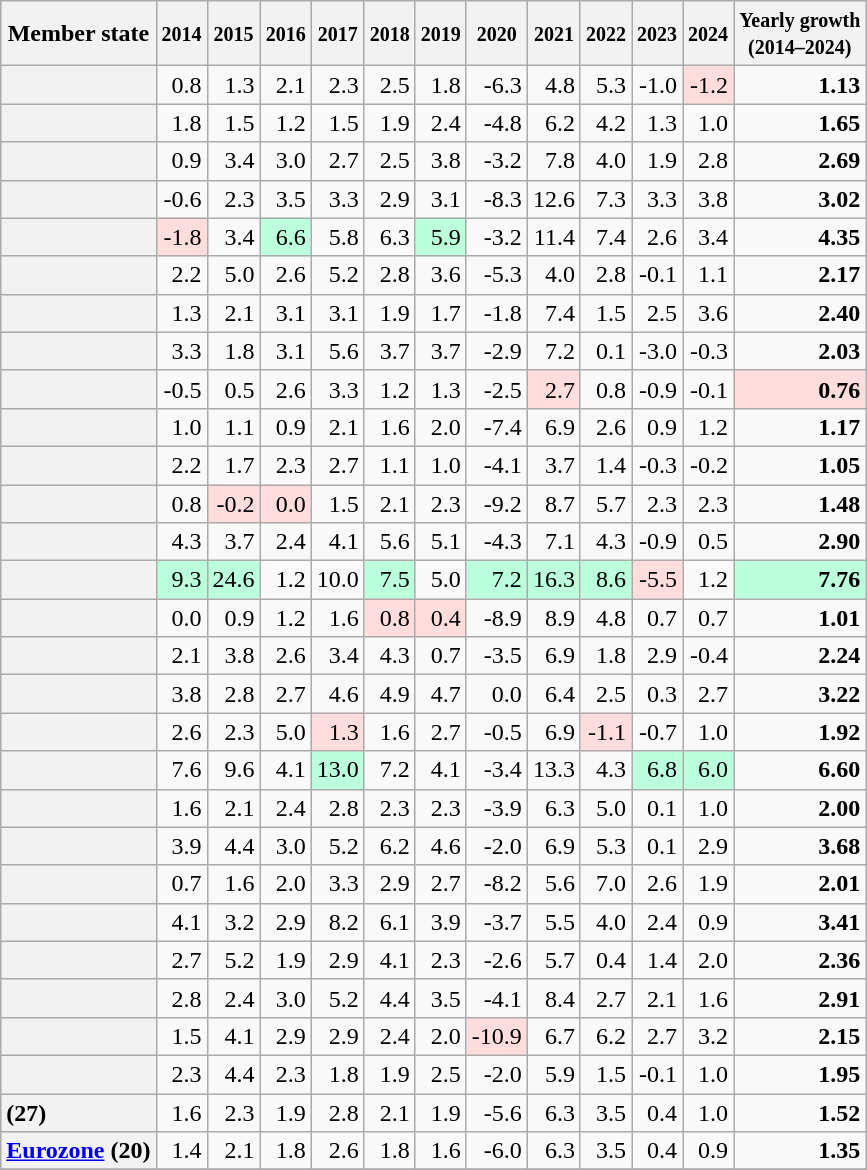<table class="wikitable sortable" style="text-align: right;">
<tr>
<th>Member state</th>
<th data-sort-type="number"><small>2014</small></th>
<th data-sort-type="number"><small>2015</small></th>
<th data-sort-type="number"><small>2016</small></th>
<th data-sort-type="number"><small>2017</small></th>
<th data-sort-type="number"><small>2018</small></th>
<th data-sort-type="number"><small>2019</small></th>
<th data-sort-type="number"><small>2020</small></th>
<th data-sort-type="number"><small>2021</small></th>
<th data-sort-type="number"><small>2022</small></th>
<th data-sort-type="number"><small>2023</small></th>
<th data-sort-type="number"><small>2024</small></th>
<th><small>Yearly growth<br>(2014–2024)</small></th>
</tr>
<tr>
<th style="text-align:left;"></th>
<td>0.8</td>
<td>1.3</td>
<td>2.1</td>
<td>2.3</td>
<td>2.5</td>
<td>1.8</td>
<td>-6.3</td>
<td>4.8</td>
<td>5.3</td>
<td>-1.0</td>
<td bgcolor=#FFDDDD>-1.2</td>
<td><strong>1.13</strong></td>
</tr>
<tr>
<th style="text-align:left;"></th>
<td>1.8</td>
<td>1.5</td>
<td>1.2</td>
<td>1.5</td>
<td>1.9</td>
<td>2.4</td>
<td>-4.8</td>
<td>6.2</td>
<td>4.2</td>
<td>1.3</td>
<td>1.0</td>
<td><strong>1.65</strong></td>
</tr>
<tr>
<th style="text-align:left;"></th>
<td>0.9</td>
<td>3.4</td>
<td>3.0</td>
<td>2.7</td>
<td>2.5</td>
<td>3.8</td>
<td>-3.2</td>
<td>7.8</td>
<td>4.0</td>
<td>1.9</td>
<td>2.8</td>
<td><strong>2.69</strong></td>
</tr>
<tr>
<th style="text-align:left;"></th>
<td>-0.6</td>
<td>2.3</td>
<td>3.5</td>
<td>3.3</td>
<td>2.9</td>
<td>3.1</td>
<td>-8.3</td>
<td>12.6</td>
<td>7.3</td>
<td>3.3</td>
<td>3.8</td>
<td><strong>3.02</strong></td>
</tr>
<tr>
<th style="text-align:left;"></th>
<td bgcolor=#FFDDDD>-1.8</td>
<td>3.4</td>
<td bgcolor=#BBFFDD>6.6</td>
<td>5.8</td>
<td>6.3</td>
<td bgcolor=#BBFFDD>5.9</td>
<td>-3.2</td>
<td>11.4</td>
<td>7.4</td>
<td>2.6</td>
<td>3.4</td>
<td><strong>4.35</strong></td>
</tr>
<tr>
<th style="text-align:left;"></th>
<td>2.2</td>
<td>5.0</td>
<td>2.6</td>
<td>5.2</td>
<td>2.8</td>
<td>3.6</td>
<td>-5.3</td>
<td>4.0</td>
<td>2.8</td>
<td>-0.1</td>
<td>1.1</td>
<td><strong>2.17</strong></td>
</tr>
<tr>
<th style="text-align:left;"></th>
<td>1.3</td>
<td>2.1</td>
<td>3.1</td>
<td>3.1</td>
<td>1.9</td>
<td>1.7</td>
<td>-1.8</td>
<td>7.4</td>
<td>1.5</td>
<td>2.5</td>
<td>3.6</td>
<td><strong>2.40</strong></td>
</tr>
<tr>
<th style="text-align:left;"></th>
<td>3.3</td>
<td>1.8</td>
<td>3.1</td>
<td>5.6</td>
<td>3.7</td>
<td>3.7</td>
<td>-2.9</td>
<td>7.2</td>
<td>0.1</td>
<td>-3.0</td>
<td>-0.3</td>
<td><strong>2.03</strong></td>
</tr>
<tr>
<th style="text-align:left;"></th>
<td>-0.5</td>
<td>0.5</td>
<td>2.6</td>
<td>3.3</td>
<td>1.2</td>
<td>1.3</td>
<td>-2.5</td>
<td bgcolor=#FFDDDD>2.7</td>
<td>0.8</td>
<td>-0.9</td>
<td>-0.1</td>
<td bgcolor=#FFDDDD><strong>0.76</strong></td>
</tr>
<tr>
<th style="text-align:left;"></th>
<td>1.0</td>
<td>1.1</td>
<td>0.9</td>
<td>2.1</td>
<td>1.6</td>
<td>2.0</td>
<td>-7.4</td>
<td>6.9</td>
<td>2.6</td>
<td>0.9</td>
<td>1.2</td>
<td><strong>1.17</strong></td>
</tr>
<tr>
<th style="text-align:left;"></th>
<td>2.2</td>
<td>1.7</td>
<td>2.3</td>
<td>2.7</td>
<td>1.1</td>
<td>1.0</td>
<td>-4.1</td>
<td>3.7</td>
<td>1.4</td>
<td>-0.3</td>
<td>-0.2</td>
<td><strong>1.05</strong></td>
</tr>
<tr>
<th style="text-align:left;"></th>
<td>0.8</td>
<td bgcolor=#FFDDDD>-0.2</td>
<td bgcolor=#FFDDDD>0.0</td>
<td>1.5</td>
<td>2.1</td>
<td>2.3</td>
<td>-9.2</td>
<td>8.7</td>
<td>5.7</td>
<td>2.3</td>
<td>2.3</td>
<td><strong>1.48</strong></td>
</tr>
<tr>
<th style="text-align:left;"></th>
<td>4.3</td>
<td>3.7</td>
<td>2.4</td>
<td>4.1</td>
<td>5.6</td>
<td>5.1</td>
<td>-4.3</td>
<td>7.1</td>
<td>4.3</td>
<td>-0.9</td>
<td>0.5</td>
<td><strong>2.90</strong></td>
</tr>
<tr>
<th style="text-align:left;"></th>
<td bgcolor=#BBFFDD>9.3</td>
<td bgcolor=#BBFFDD>24.6</td>
<td>1.2</td>
<td>10.0</td>
<td bgcolor=#BBFFDD>7.5</td>
<td>5.0</td>
<td bgcolor=#BBFFDD>7.2</td>
<td bgcolor=#BBFFDD>16.3</td>
<td bgcolor=#BBFFDD>8.6</td>
<td bgcolor=#FFDDDD>-5.5</td>
<td>1.2</td>
<td bgcolor=#BBFFDD><strong>7.76</strong></td>
</tr>
<tr>
<th style="text-align:left;"></th>
<td>0.0</td>
<td>0.9</td>
<td>1.2</td>
<td>1.6</td>
<td bgcolor=#FFDDDD>0.8</td>
<td bgcolor=#FFDDDD>0.4</td>
<td>-8.9</td>
<td>8.9</td>
<td>4.8</td>
<td>0.7</td>
<td>0.7</td>
<td><strong>1.01</strong></td>
</tr>
<tr>
<th style="text-align:left;"></th>
<td>2.1</td>
<td>3.8</td>
<td>2.6</td>
<td>3.4</td>
<td>4.3</td>
<td>0.7</td>
<td>-3.5</td>
<td>6.9</td>
<td>1.8</td>
<td>2.9</td>
<td>-0.4</td>
<td><strong>2.24</strong></td>
</tr>
<tr>
<th style="text-align:left;"></th>
<td>3.8</td>
<td>2.8</td>
<td>2.7</td>
<td>4.6</td>
<td>4.9</td>
<td>4.7</td>
<td>0.0</td>
<td>6.4</td>
<td>2.5</td>
<td>0.3</td>
<td>2.7</td>
<td><strong>3.22</strong></td>
</tr>
<tr>
<th style="text-align:left;"></th>
<td>2.6</td>
<td>2.3</td>
<td>5.0</td>
<td bgcolor=#FFDDDD>1.3</td>
<td>1.6</td>
<td>2.7</td>
<td>-0.5</td>
<td>6.9</td>
<td bgcolor=#FFDDDD>-1.1</td>
<td>-0.7</td>
<td>1.0</td>
<td><strong>1.92</strong></td>
</tr>
<tr>
<th style="text-align:left;"></th>
<td>7.6</td>
<td>9.6</td>
<td>4.1</td>
<td bgcolor=#BBFFDD>13.0</td>
<td>7.2</td>
<td>4.1</td>
<td>-3.4</td>
<td>13.3</td>
<td>4.3</td>
<td bgcolor=#BBFFDD>6.8</td>
<td bgcolor=#BBFFDD>6.0</td>
<td><strong>6.60</strong></td>
</tr>
<tr>
<th style="text-align:left;"></th>
<td>1.6</td>
<td>2.1</td>
<td>2.4</td>
<td>2.8</td>
<td>2.3</td>
<td>2.3</td>
<td>-3.9</td>
<td>6.3</td>
<td>5.0</td>
<td>0.1</td>
<td>1.0</td>
<td><strong>2.00</strong></td>
</tr>
<tr>
<th style="text-align:left;"></th>
<td>3.9</td>
<td>4.4</td>
<td>3.0</td>
<td>5.2</td>
<td>6.2</td>
<td>4.6</td>
<td>-2.0</td>
<td>6.9</td>
<td>5.3</td>
<td>0.1</td>
<td>2.9</td>
<td><strong>3.68</strong></td>
</tr>
<tr>
<th style="text-align:left;"></th>
<td>0.7</td>
<td>1.6</td>
<td>2.0</td>
<td>3.3</td>
<td>2.9</td>
<td>2.7</td>
<td>-8.2</td>
<td>5.6</td>
<td>7.0</td>
<td>2.6</td>
<td>1.9</td>
<td><strong>2.01</strong></td>
</tr>
<tr>
<th style="text-align:left;"></th>
<td>4.1</td>
<td>3.2</td>
<td>2.9</td>
<td>8.2</td>
<td>6.1</td>
<td>3.9</td>
<td>-3.7</td>
<td>5.5</td>
<td>4.0</td>
<td>2.4</td>
<td>0.9</td>
<td><strong>3.41</strong></td>
</tr>
<tr>
<th style="text-align:left;"></th>
<td>2.7</td>
<td>5.2</td>
<td>1.9</td>
<td>2.9</td>
<td>4.1</td>
<td>2.3</td>
<td>-2.6</td>
<td>5.7</td>
<td>0.4</td>
<td>1.4</td>
<td>2.0</td>
<td><strong>2.36</strong></td>
</tr>
<tr>
<th style="text-align:left;"></th>
<td>2.8</td>
<td>2.4</td>
<td>3.0</td>
<td>5.2</td>
<td>4.4</td>
<td>3.5</td>
<td>-4.1</td>
<td>8.4</td>
<td>2.7</td>
<td>2.1</td>
<td>1.6</td>
<td><strong>2.91</strong></td>
</tr>
<tr>
<th style="text-align:left;"></th>
<td>1.5</td>
<td>4.1</td>
<td>2.9</td>
<td>2.9</td>
<td>2.4</td>
<td>2.0</td>
<td bgcolor=#FFDDDD>-10.9</td>
<td>6.7</td>
<td>6.2</td>
<td>2.7</td>
<td>3.2</td>
<td><strong>2.15</strong></td>
</tr>
<tr>
<th style="text-align:left;"></th>
<td>2.3</td>
<td>4.4</td>
<td>2.3</td>
<td>1.8</td>
<td>1.9</td>
<td>2.5</td>
<td>-2.0</td>
<td>5.9</td>
<td>1.5</td>
<td>-0.1</td>
<td>1.0</td>
<td><strong>1.95</strong></td>
</tr>
<tr class="sortbottom">
<th style="text-align:left;"> (27)</th>
<td>1.6</td>
<td>2.3</td>
<td>1.9</td>
<td>2.8</td>
<td>2.1</td>
<td>1.9</td>
<td>-5.6</td>
<td>6.3</td>
<td>3.5</td>
<td>0.4</td>
<td>1.0</td>
<td><strong>1.52</strong></td>
</tr>
<tr class="sortbottom">
<th style="text-align:left;"><a href='#'>Eurozone</a> (20)</th>
<td>1.4</td>
<td>2.1</td>
<td>1.8</td>
<td>2.6</td>
<td>1.8</td>
<td>1.6</td>
<td>-6.0</td>
<td>6.3</td>
<td>3.5</td>
<td>0.4</td>
<td>0.9</td>
<td><strong>1.35</strong></td>
</tr>
<tr>
</tr>
</table>
